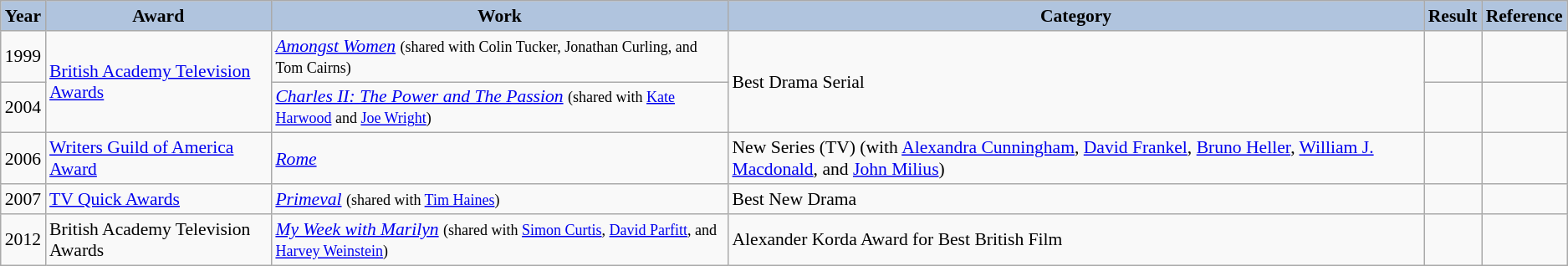<table class="wikitable" style="font-size:90%">
<tr style="text-align:center;">
<th style="background:#B0C4DE;">Year</th>
<th style="background:#B0C4DE;">Award</th>
<th style="background:#B0C4DE;">Work</th>
<th style="background:#B0C4DE;">Category</th>
<th style="background:#B0C4DE;">Result</th>
<th style="background:#B0C4DE;">Reference</th>
</tr>
<tr>
<td>1999</td>
<td rowspan=2><a href='#'>British Academy Television Awards</a></td>
<td><em><a href='#'>Amongst Women</a></em> <small>(shared with Colin Tucker, Jonathan Curling, and Tom Cairns)</small></td>
<td rowspan=2>Best Drama Serial</td>
<td></td>
<td></td>
</tr>
<tr>
<td>2004</td>
<td><em><a href='#'>Charles II: The Power and The Passion</a></em> <small>(shared with <a href='#'>Kate Harwood</a> and <a href='#'>Joe Wright</a>)</small></td>
<td></td>
<td></td>
</tr>
<tr>
<td>2006</td>
<td><a href='#'>Writers Guild of America Award</a></td>
<td><em><a href='#'>Rome</a></em></td>
<td>New Series (TV) (with <a href='#'>Alexandra Cunningham</a>, <a href='#'>David Frankel</a>, <a href='#'>Bruno Heller</a>, <a href='#'>William J. Macdonald</a>, and <a href='#'>John Milius</a>)</td>
<td></td>
<td></td>
</tr>
<tr>
<td>2007</td>
<td><a href='#'>TV Quick Awards</a></td>
<td><em><a href='#'>Primeval</a></em> <small>(shared with <a href='#'>Tim Haines</a>)</small></td>
<td>Best New Drama</td>
<td></td>
<td></td>
</tr>
<tr>
<td>2012</td>
<td>British Academy Television Awards</td>
<td><em><a href='#'>My Week with Marilyn</a></em> <small>(shared with <a href='#'>Simon Curtis</a>, <a href='#'>David Parfitt</a>, and <a href='#'>Harvey Weinstein</a>)</small></td>
<td>Alexander Korda Award for Best British Film</td>
<td></td>
<td></td>
</tr>
</table>
